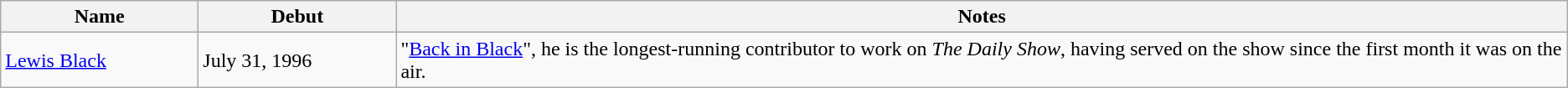<table class="wikitable">
<tr>
<th style="width:150px;">Name</th>
<th style="width:150px;">Debut</th>
<th>Notes</th>
</tr>
<tr>
<td><a href='#'>Lewis Black</a></td>
<td>July 31, 1996</td>
<td>"<a href='#'>Back in Black</a>", he is the longest-running contributor to work on <em>The Daily Show</em>, having served on the show since the first month it was on the air.</td>
</tr>
</table>
